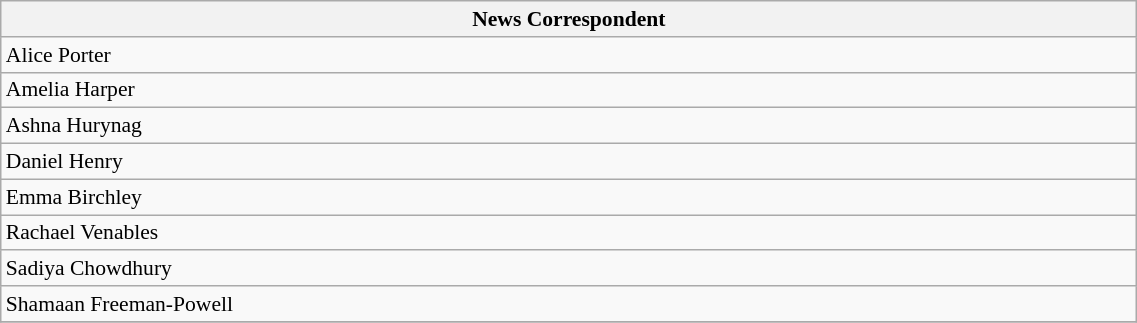<table class="wikitable" style="font-size:90%; width:60%;">
<tr>
<th scope="col" style="width: 25%;">News Correspondent</th>
</tr>
<tr>
<td>Alice Porter</td>
</tr>
<tr>
<td>Amelia Harper</td>
</tr>
<tr>
<td>Ashna Hurynag</td>
</tr>
<tr>
<td>Daniel Henry</td>
</tr>
<tr>
<td>Emma Birchley</td>
</tr>
<tr>
<td>Rachael Venables</td>
</tr>
<tr>
<td>Sadiya Chowdhury</td>
</tr>
<tr>
<td>Shamaan Freeman-Powell</td>
</tr>
<tr>
</tr>
</table>
